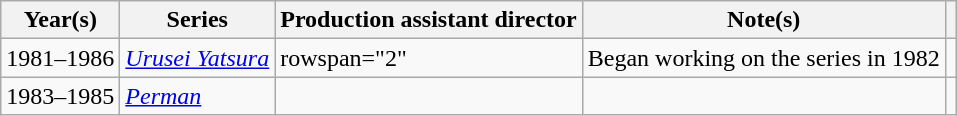<table class="wikitable">
<tr>
<th>Year(s)</th>
<th>Series</th>
<th>Production assistant director</th>
<th>Note(s)</th>
<th></th>
</tr>
<tr>
<td>1981–1986</td>
<td><em><a href='#'>Urusei Yatsura</a></em></td>
<td>rowspan="2" </td>
<td>Began working on the series in 1982</td>
<td></td>
</tr>
<tr>
<td>1983–1985</td>
<td><em><a href='#'>Perman</a></em></td>
<td></td>
<td></td>
</tr>
</table>
